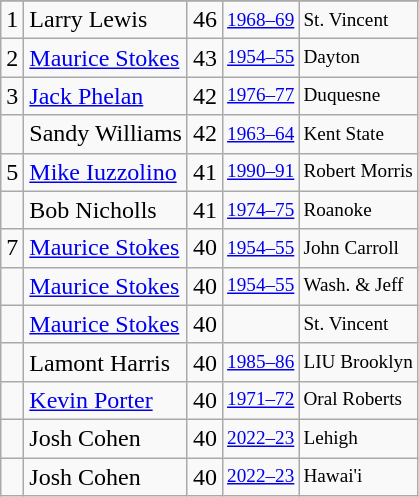<table class="wikitable">
<tr>
</tr>
<tr>
<td>1</td>
<td>Larry Lewis</td>
<td>46</td>
<td style="font-size:80%;"><a href='#'>1968–69</a></td>
<td style="font-size:80%;">St. Vincent</td>
</tr>
<tr>
<td>2</td>
<td><a href='#'>Maurice Stokes</a></td>
<td>43</td>
<td style="font-size:80%;"><a href='#'>1954–55</a></td>
<td style="font-size:80%;">Dayton</td>
</tr>
<tr>
<td>3</td>
<td><a href='#'>Jack Phelan</a></td>
<td>42</td>
<td style="font-size:80%;"><a href='#'>1976–77</a></td>
<td style="font-size:80%;">Duquesne</td>
</tr>
<tr>
<td></td>
<td>Sandy Williams</td>
<td>42</td>
<td style="font-size:80%;"><a href='#'>1963–64</a></td>
<td style="font-size:80%;">Kent State</td>
</tr>
<tr>
<td>5</td>
<td><a href='#'>Mike Iuzzolino</a></td>
<td>41</td>
<td style="font-size:80%;"><a href='#'>1990–91</a></td>
<td style="font-size:80%;">Robert Morris</td>
</tr>
<tr>
<td></td>
<td>Bob Nicholls</td>
<td>41</td>
<td style="font-size:80%;"><a href='#'>1974–75</a></td>
<td style="font-size:80%;">Roanoke</td>
</tr>
<tr>
<td>7</td>
<td><a href='#'>Maurice Stokes</a></td>
<td>40</td>
<td style="font-size:80%;"><a href='#'>1954–55</a></td>
<td style="font-size:80%;">John Carroll</td>
</tr>
<tr>
<td></td>
<td><a href='#'>Maurice Stokes</a></td>
<td>40</td>
<td style="font-size:80%;"><a href='#'>1954–55</a></td>
<td style="font-size:80%;">Wash. & Jeff</td>
</tr>
<tr>
<td></td>
<td><a href='#'>Maurice Stokes</a></td>
<td>40</td>
<td></td>
<td style="font-size:80%;">St. Vincent</td>
</tr>
<tr>
<td></td>
<td>Lamont Harris</td>
<td>40</td>
<td style="font-size:80%;"><a href='#'>1985–86</a></td>
<td style="font-size:80%;">LIU Brooklyn</td>
</tr>
<tr>
<td></td>
<td><a href='#'>Kevin Porter</a></td>
<td>40</td>
<td style="font-size:80%;"><a href='#'>1971–72</a></td>
<td style="font-size:80%;">Oral Roberts</td>
</tr>
<tr>
<td></td>
<td>Josh Cohen</td>
<td>40</td>
<td style="font-size:80%;"><a href='#'>2022–23</a></td>
<td style="font-size:80%;">Lehigh</td>
</tr>
<tr>
<td></td>
<td>Josh Cohen</td>
<td>40</td>
<td style="font-size:80%;"><a href='#'>2022–23</a></td>
<td style="font-size:80%;">Hawai'i</td>
</tr>
</table>
